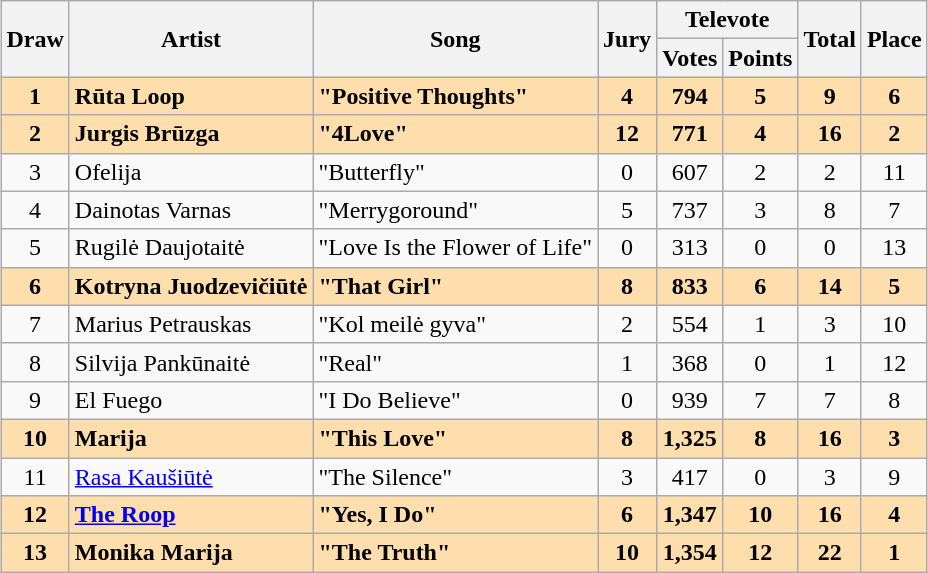<table class="sortable wikitable" style="margin: 1em auto 1em auto; text-align:center">
<tr>
<th rowspan="2">Draw</th>
<th rowspan="2">Artist</th>
<th rowspan="2">Song</th>
<th rowspan="2">Jury</th>
<th colspan="2">Televote</th>
<th rowspan="2">Total</th>
<th rowspan="2">Place</th>
</tr>
<tr>
<th>Votes</th>
<th>Points</th>
</tr>
<tr style="font-weight:bold; background:#FFDEAD;">
<td>1</td>
<td align="left">Rūta Loop</td>
<td align="left">"Positive Thoughts"</td>
<td>4</td>
<td>794</td>
<td>5</td>
<td>9</td>
<td>6</td>
</tr>
<tr style="font-weight:bold; background:#FFDEAD;">
<td>2</td>
<td align="left">Jurgis Brūzga</td>
<td align="left">"4Love"</td>
<td>12</td>
<td>771</td>
<td>4</td>
<td>16</td>
<td>2</td>
</tr>
<tr>
<td>3</td>
<td align="left">Ofelija</td>
<td align="left">"Butterfly"</td>
<td>0</td>
<td>607</td>
<td>2</td>
<td>2</td>
<td>11</td>
</tr>
<tr>
<td>4</td>
<td align="left">Dainotas Varnas</td>
<td align="left">"Merrygoround"</td>
<td>5</td>
<td>737</td>
<td>3</td>
<td>8</td>
<td>7</td>
</tr>
<tr>
<td>5</td>
<td align="left">Rugilė Daujotaitė</td>
<td align="left">"Love Is the Flower of Life"</td>
<td>0</td>
<td>313</td>
<td>0</td>
<td>0</td>
<td>13</td>
</tr>
<tr style="font-weight:bold; background:#FFDEAD;">
<td>6</td>
<td align="left">Kotryna Juodzevičiūtė</td>
<td align="left">"That Girl"</td>
<td>8</td>
<td>833</td>
<td>6</td>
<td>14</td>
<td>5</td>
</tr>
<tr>
<td>7</td>
<td align="left">Marius Petrauskas</td>
<td align="left">"Kol meilė gyva"</td>
<td>2</td>
<td>554</td>
<td>1</td>
<td>3</td>
<td>10</td>
</tr>
<tr>
<td>8</td>
<td align="left">Silvija Pankūnaitė</td>
<td align="left">"Real"</td>
<td>1</td>
<td>368</td>
<td>0</td>
<td>1</td>
<td>12</td>
</tr>
<tr>
<td>9</td>
<td align="left">El Fuego</td>
<td align="left">"I Do Believe"</td>
<td>0</td>
<td>939</td>
<td>7</td>
<td>7</td>
<td>8</td>
</tr>
<tr style="font-weight:bold; background:#FFDEAD;">
<td>10</td>
<td align="left">Marija</td>
<td align="left">"This Love"</td>
<td>8</td>
<td>1,325</td>
<td>8</td>
<td>16</td>
<td>3</td>
</tr>
<tr>
<td>11</td>
<td align="left"><a href='#'>Rasa Kaušiūtė</a></td>
<td align="left">"The Silence"</td>
<td>3</td>
<td>417</td>
<td>0</td>
<td>3</td>
<td>9</td>
</tr>
<tr style="font-weight:bold; background:#FFDEAD;">
<td>12</td>
<td align="left"><a href='#'>The Roop</a></td>
<td align="left">"Yes, I Do"</td>
<td>6</td>
<td>1,347</td>
<td>10</td>
<td>16</td>
<td>4</td>
</tr>
<tr style="font-weight:bold; background:#FFDEAD;">
<td>13</td>
<td align="left">Monika Marija</td>
<td align="left">"The Truth"</td>
<td>10</td>
<td>1,354</td>
<td>12</td>
<td>22</td>
<td>1</td>
</tr>
</table>
